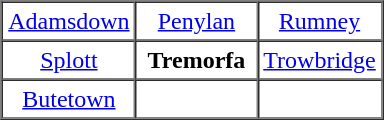<table border=1 cellpadding=3 cellspacing=0 align=center style="text-align:center;">
<tr>
<td><a href='#'>Adamsdown</a></td>
<td><a href='#'>Penylan</a></td>
<td><a href='#'>Rumney</a></td>
</tr>
<tr>
<td><a href='#'>Splott</a></td>
<td> <strong>Tremorfa</strong> </td>
<td><a href='#'>Trowbridge</a></td>
</tr>
<tr>
<td><a href='#'>Butetown</a></td>
<td></td>
<td></td>
</tr>
</table>
